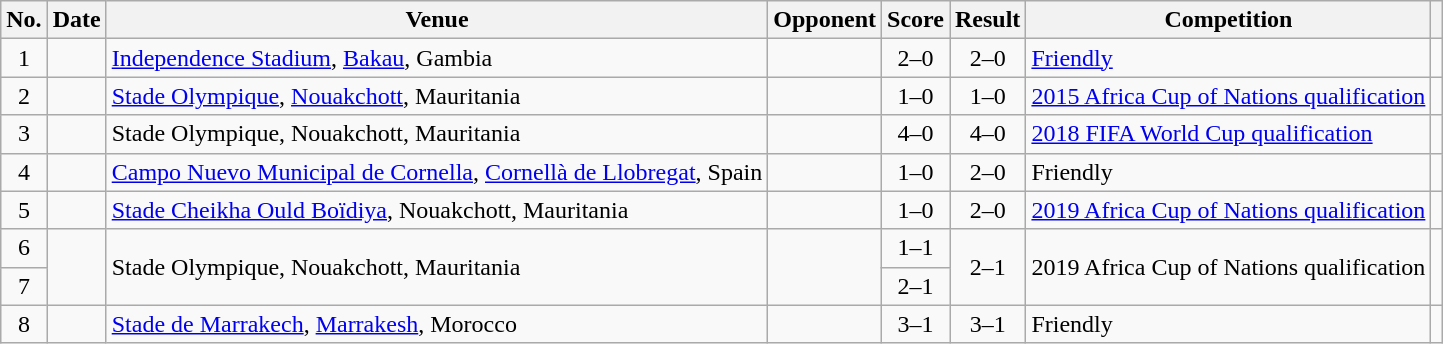<table class="wikitable sortable">
<tr>
<th scope="col">No.</th>
<th scope="col">Date</th>
<th scope="col">Venue</th>
<th scope="col">Opponent</th>
<th scope="col">Score</th>
<th scope="col">Result</th>
<th scope="col">Competition</th>
<th scope="col" class="unsortable"></th>
</tr>
<tr>
<td align="center">1</td>
<td></td>
<td><a href='#'>Independence Stadium</a>, <a href='#'>Bakau</a>, Gambia</td>
<td></td>
<td align="center">2–0</td>
<td align="center">2–0</td>
<td><a href='#'>Friendly</a></td>
<td></td>
</tr>
<tr>
<td align="center">2</td>
<td></td>
<td><a href='#'>Stade Olympique</a>, <a href='#'>Nouakchott</a>, Mauritania</td>
<td></td>
<td align="center">1–0</td>
<td align="center">1–0</td>
<td><a href='#'>2015 Africa Cup of Nations qualification</a></td>
<td></td>
</tr>
<tr>
<td align="center">3</td>
<td></td>
<td>Stade Olympique, Nouakchott, Mauritania</td>
<td></td>
<td align="center">4–0</td>
<td align="center">4–0</td>
<td><a href='#'>2018 FIFA World Cup qualification</a></td>
<td></td>
</tr>
<tr>
<td align="center">4</td>
<td></td>
<td><a href='#'>Campo Nuevo Municipal de Cornella</a>, <a href='#'>Cornellà de Llobregat</a>, Spain</td>
<td></td>
<td align="center">1–0</td>
<td align="center">2–0</td>
<td>Friendly</td>
<td></td>
</tr>
<tr>
<td align="center">5</td>
<td></td>
<td><a href='#'>Stade Cheikha Ould Boïdiya</a>, Nouakchott, Mauritania</td>
<td></td>
<td align="center">1–0</td>
<td align="center">2–0</td>
<td><a href='#'>2019 Africa Cup of Nations qualification</a></td>
<td></td>
</tr>
<tr>
<td align="center">6</td>
<td rowspan="2"></td>
<td rowspan="2">Stade Olympique, Nouakchott, Mauritania</td>
<td rowspan="2"></td>
<td align="center">1–1</td>
<td rowspan="2" style="text-align:center">2–1</td>
<td rowspan="2">2019 Africa Cup of Nations qualification</td>
<td rowspan="2"></td>
</tr>
<tr>
<td align="center">7</td>
<td align="center">2–1</td>
</tr>
<tr>
<td align="center">8</td>
<td></td>
<td><a href='#'>Stade de Marrakech</a>, <a href='#'>Marrakesh</a>, Morocco</td>
<td></td>
<td align="center">3–1</td>
<td align="center">3–1</td>
<td>Friendly</td>
<td></td>
</tr>
</table>
